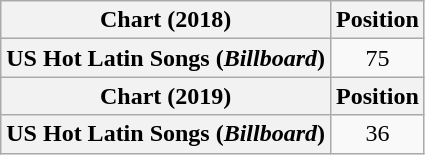<table class="wikitable plainrowheaders" style="text-align:center">
<tr>
<th scope="col">Chart (2018)</th>
<th scope="col">Position</th>
</tr>
<tr>
<th scope="row">US Hot Latin Songs (<em>Billboard</em>)</th>
<td>75</td>
</tr>
<tr>
<th scope="col">Chart (2019)</th>
<th scope="col">Position</th>
</tr>
<tr>
<th scope="row">US Hot Latin Songs (<em>Billboard</em>)</th>
<td>36</td>
</tr>
</table>
